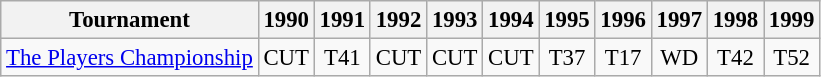<table class="wikitable" style="font-size:95%;text-align:center;">
<tr>
<th>Tournament</th>
<th>1990</th>
<th>1991</th>
<th>1992</th>
<th>1993</th>
<th>1994</th>
<th>1995</th>
<th>1996</th>
<th>1997</th>
<th>1998</th>
<th>1999</th>
</tr>
<tr>
<td align=left><a href='#'>The Players Championship</a></td>
<td>CUT</td>
<td>T41</td>
<td>CUT</td>
<td>CUT</td>
<td>CUT</td>
<td>T37</td>
<td>T17</td>
<td>WD</td>
<td>T42</td>
<td>T52</td>
</tr>
</table>
